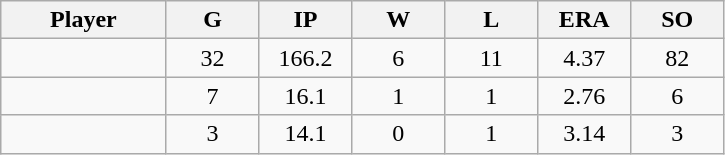<table class="wikitable sortable">
<tr>
<th bgcolor="#DDDDFF" width="16%">Player</th>
<th bgcolor="#DDDDFF" width="9%">G</th>
<th bgcolor="#DDDDFF" width="9%">IP</th>
<th bgcolor="#DDDDFF" width="9%">W</th>
<th bgcolor="#DDDDFF" width="9%">L</th>
<th bgcolor="#DDDDFF" width="9%">ERA</th>
<th bgcolor="#DDDDFF" width="9%">SO</th>
</tr>
<tr align="center">
<td></td>
<td>32</td>
<td>166.2</td>
<td>6</td>
<td>11</td>
<td>4.37</td>
<td>82</td>
</tr>
<tr align="center">
<td></td>
<td>7</td>
<td>16.1</td>
<td>1</td>
<td>1</td>
<td>2.76</td>
<td>6</td>
</tr>
<tr align="center">
<td></td>
<td>3</td>
<td>14.1</td>
<td>0</td>
<td>1</td>
<td>3.14</td>
<td>3</td>
</tr>
</table>
